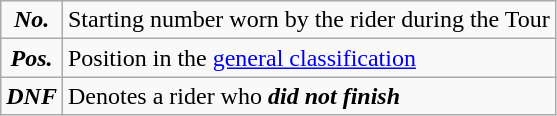<table class="wikitable">
<tr>
<td align=center><strong><em>No.</em></strong></td>
<td>Starting number worn by the rider during the Tour</td>
</tr>
<tr>
<td align=center><strong><em>Pos.</em></strong></td>
<td>Position in the <a href='#'>general classification</a></td>
</tr>
<tr>
<td align=center><strong><em>DNF</em></strong></td>
<td>Denotes a rider who <strong><em>did not finish</em></strong></td>
</tr>
</table>
